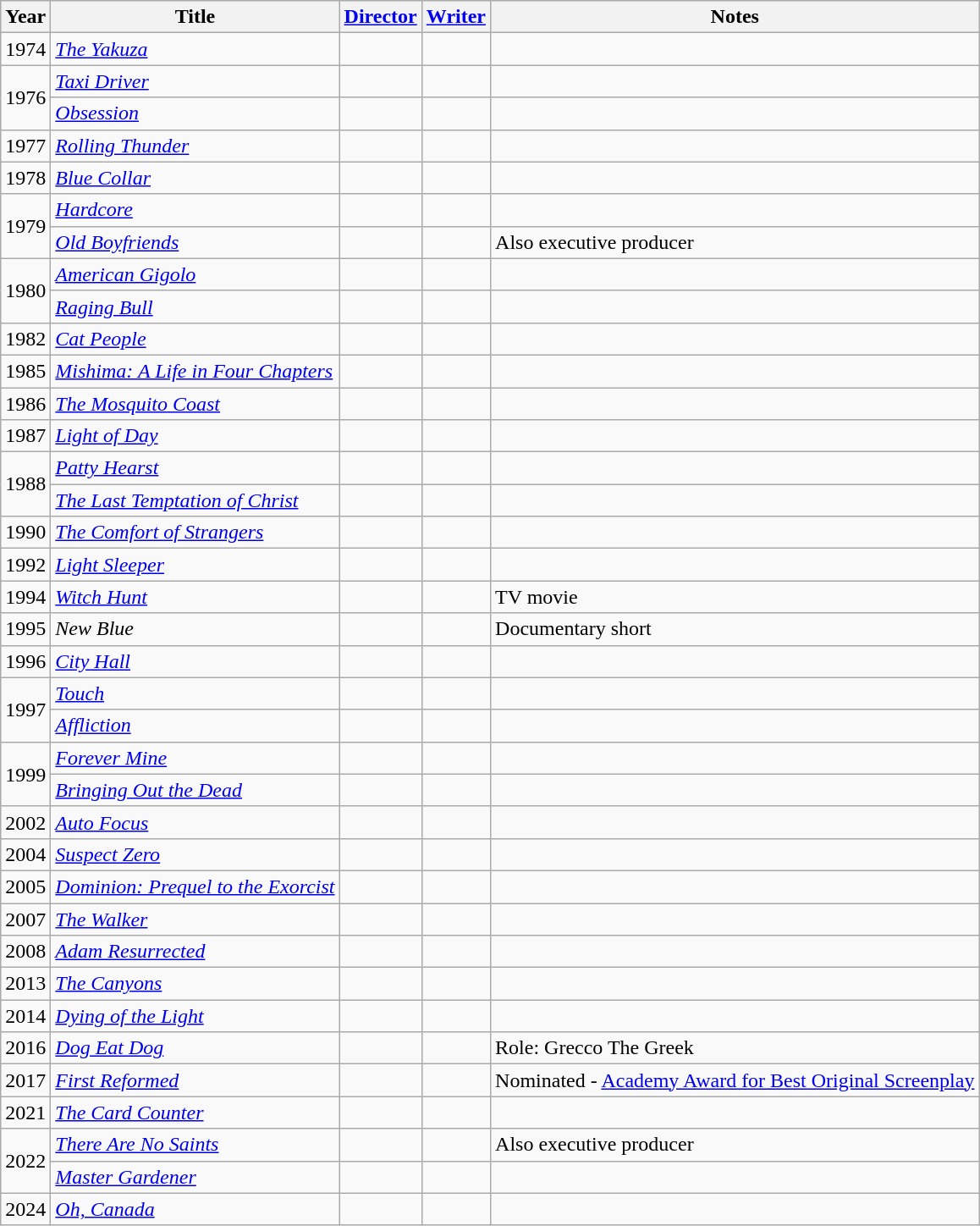<table class="wikitable">
<tr>
<th>Year</th>
<th>Title</th>
<th><a href='#'>Director</a></th>
<th><a href='#'>Writer</a></th>
<th>Notes</th>
</tr>
<tr>
<td>1974</td>
<td><em><a href='#'>The Yakuza</a></em></td>
<td></td>
<td></td>
<td></td>
</tr>
<tr>
<td rowspan="2">1976</td>
<td><em><a href='#'>Taxi Driver</a></em></td>
<td></td>
<td></td>
<td></td>
</tr>
<tr>
<td><em><a href='#'>Obsession</a></em></td>
<td></td>
<td></td>
<td></td>
</tr>
<tr>
<td>1977</td>
<td><em><a href='#'>Rolling Thunder</a></em></td>
<td></td>
<td></td>
<td></td>
</tr>
<tr>
<td>1978</td>
<td><em><a href='#'>Blue Collar</a></em></td>
<td></td>
<td></td>
<td></td>
</tr>
<tr>
<td rowspan="2">1979</td>
<td><em><a href='#'>Hardcore</a></em></td>
<td></td>
<td></td>
<td></td>
</tr>
<tr>
<td><em><a href='#'>Old Boyfriends</a></em></td>
<td></td>
<td></td>
<td>Also executive producer</td>
</tr>
<tr>
<td rowspan="2">1980</td>
<td><em><a href='#'>American Gigolo</a></em></td>
<td></td>
<td></td>
<td></td>
</tr>
<tr>
<td><em><a href='#'>Raging Bull</a></em></td>
<td></td>
<td></td>
<td></td>
</tr>
<tr>
<td>1982</td>
<td><em><a href='#'>Cat People</a></em></td>
<td></td>
<td></td>
<td></td>
</tr>
<tr>
<td>1985</td>
<td><em><a href='#'>Mishima: A Life in Four Chapters</a></em></td>
<td></td>
<td></td>
<td></td>
</tr>
<tr>
<td>1986</td>
<td><em><a href='#'>The Mosquito Coast</a></em></td>
<td></td>
<td></td>
<td></td>
</tr>
<tr>
<td>1987</td>
<td><em><a href='#'>Light of Day</a></em></td>
<td></td>
<td></td>
<td></td>
</tr>
<tr>
<td rowspan="2">1988</td>
<td><em><a href='#'>Patty Hearst</a></em></td>
<td></td>
<td></td>
<td></td>
</tr>
<tr>
<td><em><a href='#'>The Last Temptation of Christ</a></em></td>
<td></td>
<td></td>
<td></td>
</tr>
<tr>
<td>1990</td>
<td><em><a href='#'>The Comfort of Strangers</a></em></td>
<td></td>
<td></td>
<td></td>
</tr>
<tr>
<td>1992</td>
<td><em><a href='#'>Light Sleeper</a></em></td>
<td></td>
<td></td>
<td></td>
</tr>
<tr>
<td>1994</td>
<td><em><a href='#'>Witch Hunt</a></em></td>
<td></td>
<td></td>
<td>TV movie</td>
</tr>
<tr>
<td>1995</td>
<td><em>New Blue</em></td>
<td></td>
<td></td>
<td>Documentary short</td>
</tr>
<tr>
<td>1996</td>
<td><em><a href='#'>City Hall</a></em></td>
<td></td>
<td></td>
<td></td>
</tr>
<tr>
<td rowspan="2">1997</td>
<td><em><a href='#'>Touch</a></em></td>
<td></td>
<td></td>
<td></td>
</tr>
<tr>
<td><em><a href='#'>Affliction</a></em></td>
<td></td>
<td></td>
<td></td>
</tr>
<tr>
<td rowspan="2">1999</td>
<td><em><a href='#'>Forever Mine</a></em></td>
<td></td>
<td></td>
<td></td>
</tr>
<tr>
<td><em><a href='#'>Bringing Out the Dead</a></em></td>
<td></td>
<td></td>
<td></td>
</tr>
<tr>
<td>2002</td>
<td><em><a href='#'>Auto Focus</a></em></td>
<td></td>
<td></td>
<td></td>
</tr>
<tr>
<td>2004</td>
<td><em><a href='#'>Suspect Zero</a></em></td>
<td></td>
<td></td>
<td></td>
</tr>
<tr>
<td>2005</td>
<td><em><a href='#'>Dominion: Prequel to the Exorcist</a></em></td>
<td></td>
<td></td>
<td></td>
</tr>
<tr>
<td>2007</td>
<td><em><a href='#'>The Walker</a></em></td>
<td></td>
<td></td>
<td></td>
</tr>
<tr>
<td>2008</td>
<td><em><a href='#'>Adam Resurrected</a></em></td>
<td></td>
<td></td>
<td></td>
</tr>
<tr>
<td>2013</td>
<td><em><a href='#'>The Canyons</a></em></td>
<td></td>
<td></td>
<td></td>
</tr>
<tr>
<td>2014</td>
<td><em><a href='#'>Dying of the Light</a></em></td>
<td></td>
<td></td>
<td></td>
</tr>
<tr>
<td>2016</td>
<td><em><a href='#'>Dog Eat Dog</a></em></td>
<td></td>
<td></td>
<td>Role: Grecco The Greek</td>
</tr>
<tr>
<td>2017</td>
<td><em><a href='#'>First Reformed</a></em></td>
<td></td>
<td></td>
<td>Nominated - <a href='#'>Academy Award for Best Original Screenplay</a></td>
</tr>
<tr>
<td>2021</td>
<td><em><a href='#'>The Card Counter</a></em></td>
<td></td>
<td></td>
<td></td>
</tr>
<tr>
<td rowspan="2">2022</td>
<td><em><a href='#'>There Are No Saints</a></em></td>
<td></td>
<td></td>
<td>Also executive producer</td>
</tr>
<tr>
<td><em><a href='#'>Master Gardener</a></em></td>
<td></td>
<td></td>
<td></td>
</tr>
<tr>
<td>2024</td>
<td><em><a href='#'>Oh, Canada</a></em></td>
<td></td>
<td></td>
<td></td>
</tr>
</table>
